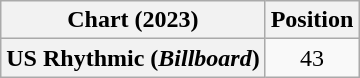<table class="wikitable plainrowheaders" style="text-align:center">
<tr>
<th scope="col">Chart (2023)</th>
<th scope="col">Position</th>
</tr>
<tr>
<th scope="row">US Rhythmic (<em>Billboard</em>)</th>
<td>43</td>
</tr>
</table>
